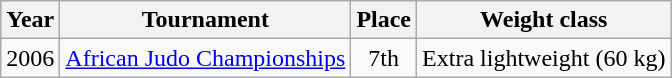<table class=wikitable>
<tr>
<th>Year</th>
<th>Tournament</th>
<th>Place</th>
<th>Weight class</th>
</tr>
<tr>
<td>2006</td>
<td><a href='#'>African Judo Championships</a></td>
<td align="center">7th</td>
<td>Extra lightweight (60 kg)</td>
</tr>
</table>
